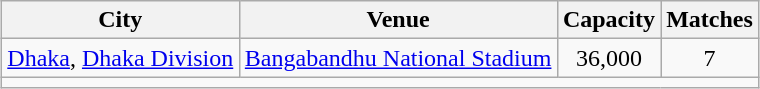<table class="wikitable" style="text-align:center; width:40%; margin:auto">
<tr>
<th>City</th>
<th>Venue</th>
<th>Capacity</th>
<th>Matches</th>
</tr>
<tr>
<td><a href='#'>Dhaka</a>, <a href='#'>Dhaka Division</a></td>
<td><a href='#'>Bangabandhu National Stadium</a><br></td>
<td>36,000</td>
<td>7</td>
</tr>
<tr>
<td colspan="4"></td>
</tr>
</table>
